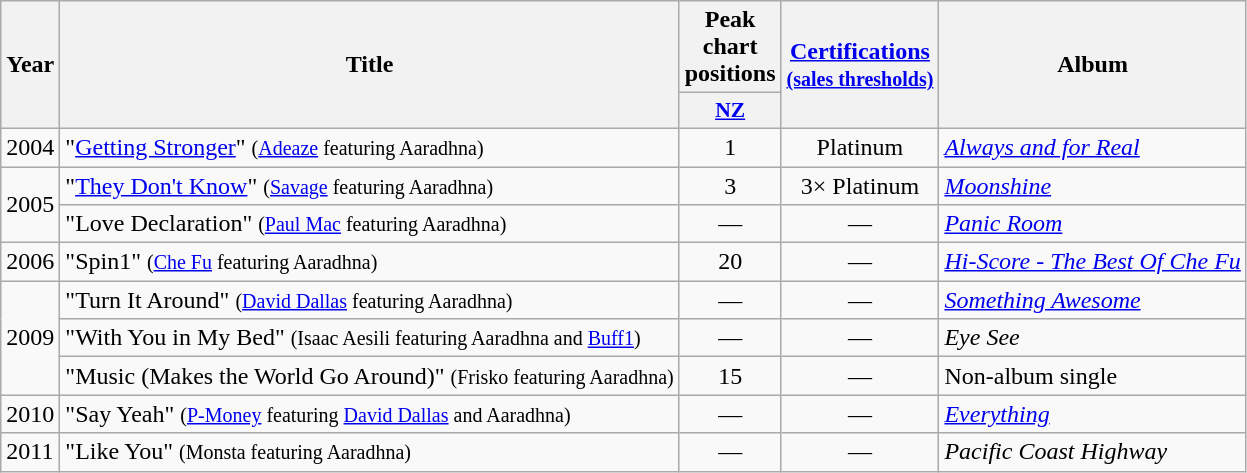<table class="wikitable">
<tr>
<th rowspan="2">Year</th>
<th rowspan="2">Title</th>
<th colspan="1">Peak chart positions</th>
<th rowspan="2"><a href='#'>Certifications</a><br><small><a href='#'>(sales thresholds)</a></small></th>
<th rowspan="2">Album</th>
</tr>
<tr>
<th scope="col" style="width:3em;font-size:90%;"><a href='#'>NZ</a><br></th>
</tr>
<tr>
<td>2004</td>
<td>"<a href='#'>Getting Stronger</a>" <small>(<a href='#'>Adeaze</a> featuring Aaradhna)</small></td>
<td style="text-align:center;">1</td>
<td style="text-align:center;">Platinum</td>
<td><em><a href='#'>Always and for Real</a></em></td>
</tr>
<tr>
<td rowspan=2>2005</td>
<td>"<a href='#'>They Don't Know</a>" <small>(<a href='#'>Savage</a> featuring Aaradhna)</small></td>
<td style="text-align:center;">3</td>
<td style="text-align:center;">3× Platinum</td>
<td><em><a href='#'>Moonshine</a></em></td>
</tr>
<tr>
<td>"Love Declaration" <small>(<a href='#'>Paul Mac</a> featuring Aaradhna)</small></td>
<td style="text-align:center;">—</td>
<td style="text-align:center;">—</td>
<td><em><a href='#'>Panic Room</a></em></td>
</tr>
<tr>
<td>2006</td>
<td>"Spin1" <small>(<a href='#'>Che Fu</a> featuring Aaradhna)</small></td>
<td style="text-align:center;">20</td>
<td style="text-align:center;">—</td>
<td><em><a href='#'>Hi-Score - The Best Of Che Fu</a></em></td>
</tr>
<tr>
<td rowspan=3>2009</td>
<td>"Turn It Around" <small>(<a href='#'>David Dallas</a> featuring Aaradhna)</small></td>
<td style="text-align:center;">—</td>
<td style="text-align:center;">—</td>
<td><em><a href='#'>Something Awesome</a></em></td>
</tr>
<tr>
<td>"With You in My Bed" <small>(Isaac Aesili featuring Aaradhna and <a href='#'>Buff1</a>)</small></td>
<td style="text-align:center;">—</td>
<td style="text-align:center;">—</td>
<td><em>Eye See</em></td>
</tr>
<tr>
<td>"Music (Makes the World Go Around)" <small>(Frisko featuring Aaradhna)</small></td>
<td style="text-align:center;">15</td>
<td style="text-align:center;">—</td>
<td>Non-album single</td>
</tr>
<tr>
<td>2010</td>
<td>"Say Yeah" <small>(<a href='#'>P-Money</a> featuring <a href='#'>David Dallas</a> and Aaradhna)</small></td>
<td style="text-align:center;">—</td>
<td style="text-align:center;">—</td>
<td><em><a href='#'>Everything</a></em></td>
</tr>
<tr>
<td>2011</td>
<td>"Like You" <small>(Monsta featuring Aaradhna)</small></td>
<td style="text-align:center;">—</td>
<td style="text-align:center;">—</td>
<td><em>Pacific Coast Highway</em></td>
</tr>
</table>
